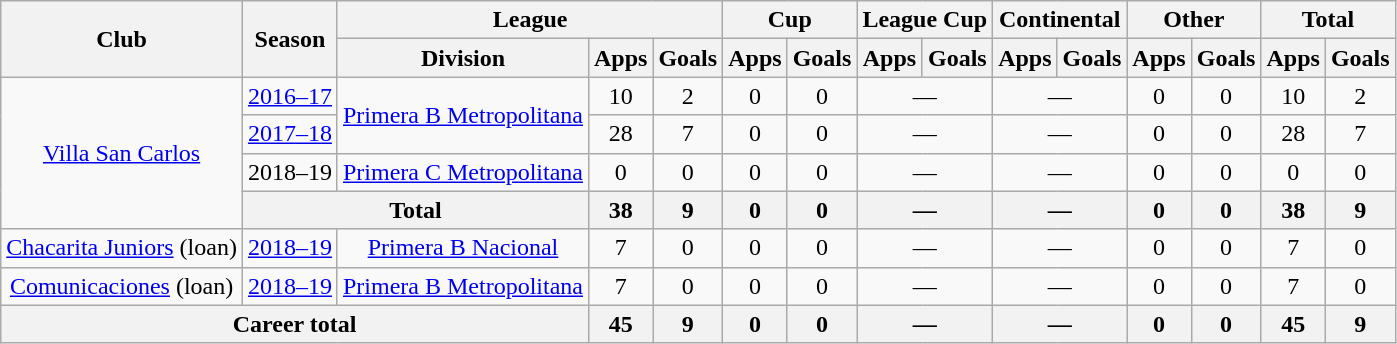<table class="wikitable" style="text-align:center">
<tr>
<th rowspan="2">Club</th>
<th rowspan="2">Season</th>
<th colspan="3">League</th>
<th colspan="2">Cup</th>
<th colspan="2">League Cup</th>
<th colspan="2">Continental</th>
<th colspan="2">Other</th>
<th colspan="2">Total</th>
</tr>
<tr>
<th>Division</th>
<th>Apps</th>
<th>Goals</th>
<th>Apps</th>
<th>Goals</th>
<th>Apps</th>
<th>Goals</th>
<th>Apps</th>
<th>Goals</th>
<th>Apps</th>
<th>Goals</th>
<th>Apps</th>
<th>Goals</th>
</tr>
<tr>
<td rowspan="4"><a href='#'>Villa San Carlos</a></td>
<td><a href='#'>2016–17</a></td>
<td rowspan="2"><a href='#'>Primera B Metropolitana</a></td>
<td>10</td>
<td>2</td>
<td>0</td>
<td>0</td>
<td colspan="2">—</td>
<td colspan="2">—</td>
<td>0</td>
<td>0</td>
<td>10</td>
<td>2</td>
</tr>
<tr>
<td><a href='#'>2017–18</a></td>
<td>28</td>
<td>7</td>
<td>0</td>
<td>0</td>
<td colspan="2">—</td>
<td colspan="2">—</td>
<td>0</td>
<td>0</td>
<td>28</td>
<td>7</td>
</tr>
<tr>
<td>2018–19</td>
<td rowspan="1"><a href='#'>Primera C Metropolitana</a></td>
<td>0</td>
<td>0</td>
<td>0</td>
<td>0</td>
<td colspan="2">—</td>
<td colspan="2">—</td>
<td>0</td>
<td>0</td>
<td>0</td>
<td>0</td>
</tr>
<tr>
<th colspan="2">Total</th>
<th>38</th>
<th>9</th>
<th>0</th>
<th>0</th>
<th colspan="2">—</th>
<th colspan="2">—</th>
<th>0</th>
<th>0</th>
<th>38</th>
<th>9</th>
</tr>
<tr>
<td rowspan="1"><a href='#'>Chacarita Juniors</a> (loan)</td>
<td><a href='#'>2018–19</a></td>
<td rowspan="1"><a href='#'>Primera B Nacional</a></td>
<td>7</td>
<td>0</td>
<td>0</td>
<td>0</td>
<td colspan="2">—</td>
<td colspan="2">—</td>
<td>0</td>
<td>0</td>
<td>7</td>
<td>0</td>
</tr>
<tr>
<td rowspan="1"><a href='#'>Comunicaciones</a> (loan)</td>
<td><a href='#'>2018–19</a></td>
<td rowspan="1"><a href='#'>Primera B Metropolitana</a></td>
<td>7</td>
<td>0</td>
<td>0</td>
<td>0</td>
<td colspan="2">—</td>
<td colspan="2">—</td>
<td>0</td>
<td>0</td>
<td>7</td>
<td>0</td>
</tr>
<tr>
<th colspan="3">Career total</th>
<th>45</th>
<th>9</th>
<th>0</th>
<th>0</th>
<th colspan="2">—</th>
<th colspan="2">—</th>
<th>0</th>
<th>0</th>
<th>45</th>
<th>9</th>
</tr>
</table>
